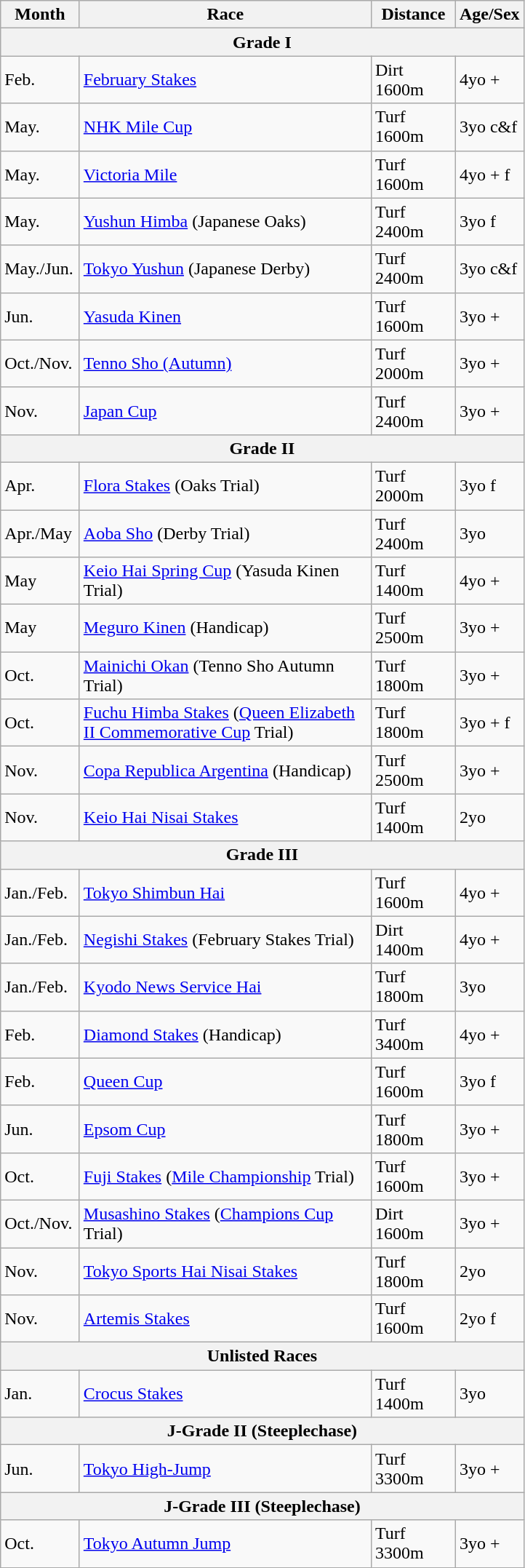<table class=wikitable>
<tr>
<th style="width:65px"><strong>Month</strong></th>
<th style="width:260px"><strong>Race</strong></th>
<th style="width:70px"><strong>Distance</strong></th>
<th><strong>Age/Sex</strong></th>
</tr>
<tr>
<th colspan="4">Grade I</th>
</tr>
<tr>
<td>Feb.</td>
<td><a href='#'>February Stakes</a></td>
<td>Dirt 1600m</td>
<td>4yo +</td>
</tr>
<tr>
<td>May.</td>
<td><a href='#'>NHK Mile Cup</a></td>
<td>Turf 1600m</td>
<td>3yo c&f</td>
</tr>
<tr>
<td>May.</td>
<td><a href='#'>Victoria Mile</a></td>
<td>Turf 1600m</td>
<td>4yo + f</td>
</tr>
<tr>
<td>May.</td>
<td><a href='#'>Yushun Himba</a> (Japanese Oaks)</td>
<td>Turf 2400m</td>
<td>3yo f</td>
</tr>
<tr>
<td>May./Jun.</td>
<td><a href='#'>Tokyo Yushun</a> (Japanese Derby)</td>
<td>Turf 2400m</td>
<td>3yo c&f</td>
</tr>
<tr>
<td>Jun.</td>
<td><a href='#'>Yasuda Kinen</a></td>
<td>Turf 1600m</td>
<td>3yo +</td>
</tr>
<tr>
<td>Oct./Nov.</td>
<td><a href='#'>Tenno Sho (Autumn)</a></td>
<td>Turf 2000m</td>
<td>3yo +</td>
</tr>
<tr>
<td>Nov.</td>
<td><a href='#'>Japan Cup</a></td>
<td>Turf 2400m</td>
<td>3yo +</td>
</tr>
<tr>
<th colspan="4">Grade II</th>
</tr>
<tr>
<td>Apr.</td>
<td><a href='#'>Flora Stakes</a> (Oaks Trial)</td>
<td>Turf 2000m</td>
<td>3yo f</td>
</tr>
<tr>
<td>Apr./May</td>
<td><a href='#'>Aoba Sho</a> (Derby Trial)</td>
<td>Turf 2400m</td>
<td>3yo</td>
</tr>
<tr>
<td>May</td>
<td><a href='#'>Keio Hai Spring Cup</a> (Yasuda Kinen Trial)</td>
<td>Turf 1400m</td>
<td>4yo +</td>
</tr>
<tr>
<td>May</td>
<td><a href='#'>Meguro Kinen</a> (Handicap)</td>
<td>Turf 2500m</td>
<td>3yo +</td>
</tr>
<tr>
<td>Oct.</td>
<td><a href='#'>Mainichi Okan</a> (Tenno Sho Autumn Trial)</td>
<td>Turf 1800m</td>
<td>3yo +</td>
</tr>
<tr>
<td>Oct.</td>
<td><a href='#'>Fuchu Himba Stakes</a> (<a href='#'>Queen Elizabeth II Commemorative Cup</a> Trial)</td>
<td>Turf 1800m</td>
<td>3yo + f</td>
</tr>
<tr>
<td>Nov.</td>
<td><a href='#'>Copa Republica Argentina</a> (Handicap)</td>
<td>Turf 2500m</td>
<td>3yo +</td>
</tr>
<tr>
<td>Nov.</td>
<td><a href='#'>Keio Hai Nisai Stakes</a></td>
<td>Turf 1400m</td>
<td>2yo</td>
</tr>
<tr>
<th colspan="4">Grade III</th>
</tr>
<tr>
<td>Jan./Feb.</td>
<td><a href='#'>Tokyo Shimbun Hai</a></td>
<td>Turf 1600m</td>
<td>4yo +</td>
</tr>
<tr>
<td>Jan./Feb.</td>
<td><a href='#'>Negishi Stakes</a> (February Stakes Trial)</td>
<td>Dirt 1400m</td>
<td>4yo +</td>
</tr>
<tr>
<td>Jan./Feb.</td>
<td><a href='#'>Kyodo News Service Hai</a></td>
<td>Turf 1800m</td>
<td>3yo</td>
</tr>
<tr>
<td>Feb.</td>
<td><a href='#'>Diamond Stakes</a> (Handicap)</td>
<td>Turf 3400m</td>
<td>4yo +</td>
</tr>
<tr>
<td>Feb.</td>
<td><a href='#'>Queen Cup</a></td>
<td>Turf 1600m</td>
<td>3yo f</td>
</tr>
<tr>
<td>Jun.</td>
<td><a href='#'>Epsom Cup</a></td>
<td>Turf 1800m</td>
<td>3yo +</td>
</tr>
<tr>
<td>Oct.</td>
<td><a href='#'>Fuji Stakes</a> (<a href='#'>Mile Championship</a> Trial)</td>
<td>Turf 1600m</td>
<td>3yo +</td>
</tr>
<tr>
<td>Oct./Nov.</td>
<td><a href='#'>Musashino Stakes</a> (<a href='#'>Champions Cup</a> Trial)</td>
<td>Dirt 1600m</td>
<td>3yo +</td>
</tr>
<tr>
<td>Nov.</td>
<td><a href='#'>Tokyo Sports Hai Nisai Stakes</a></td>
<td>Turf 1800m</td>
<td>2yo</td>
</tr>
<tr>
<td>Nov.</td>
<td><a href='#'>Artemis Stakes</a></td>
<td>Turf 1600m</td>
<td>2yo f</td>
</tr>
<tr>
<th colspan="4">Unlisted Races</th>
</tr>
<tr>
<td>Jan.</td>
<td><a href='#'>Crocus Stakes</a></td>
<td>Turf 1400m</td>
<td>3yo</td>
</tr>
<tr>
<th colspan="4">J-Grade II (Steeplechase)</th>
</tr>
<tr>
<td>Jun.</td>
<td><a href='#'>Tokyo High-Jump</a></td>
<td>Turf 3300m</td>
<td>3yo +</td>
</tr>
<tr>
<th colspan="4">J-Grade III (Steeplechase)</th>
</tr>
<tr>
<td>Oct.</td>
<td><a href='#'>Tokyo Autumn Jump</a></td>
<td>Turf 3300m</td>
<td>3yo +</td>
</tr>
</table>
